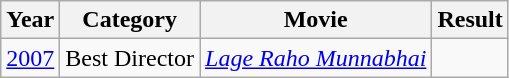<table class="wikitable">
<tr>
<th>Year</th>
<th>Category</th>
<th>Movie</th>
<th>Result</th>
</tr>
<tr>
<td><a href='#'>2007</a></td>
<td>Best Director</td>
<td><em><a href='#'>Lage Raho Munnabhai</a></em></td>
<td></td>
</tr>
</table>
